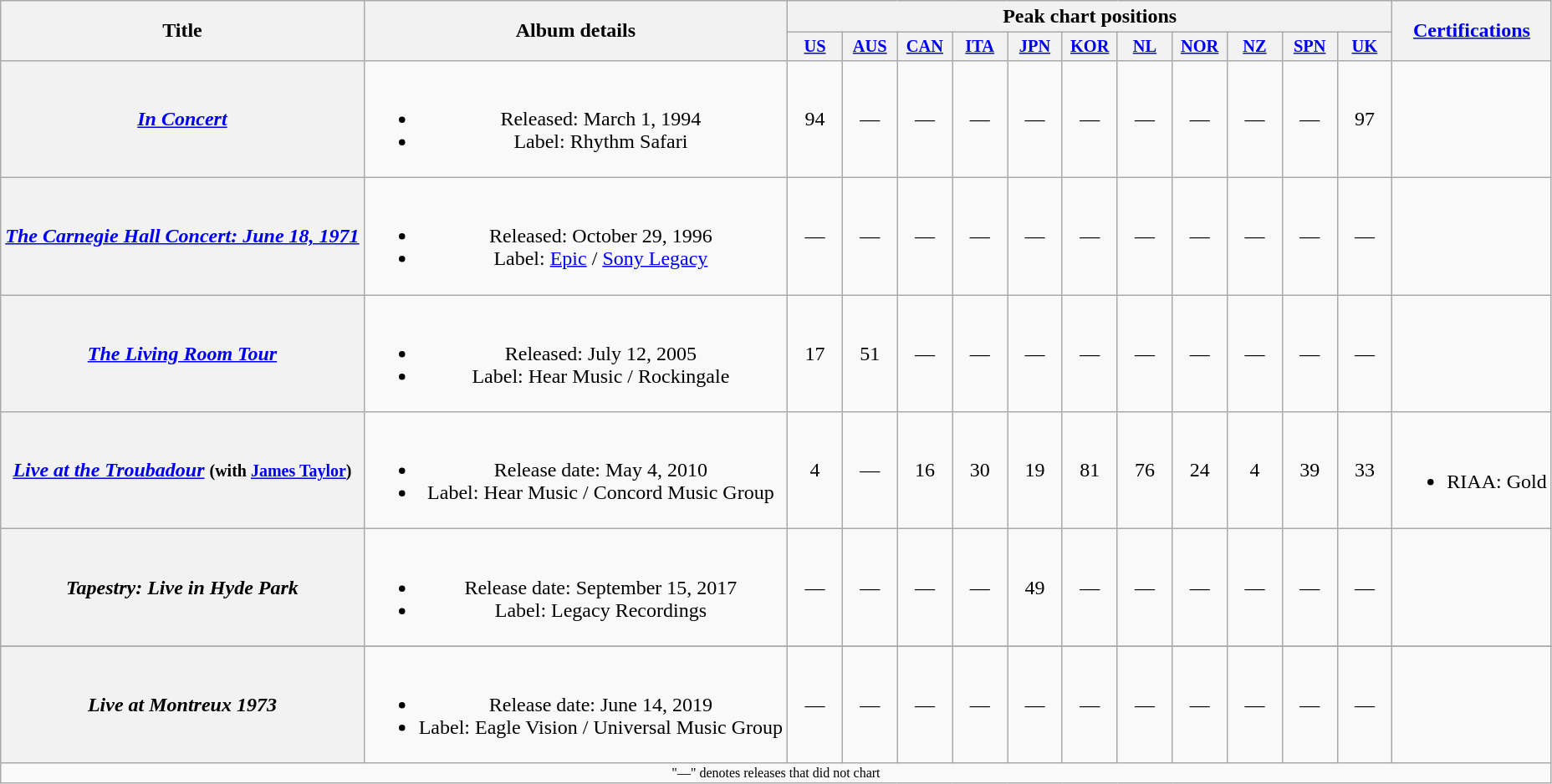<table class="wikitable plainrowheaders" style="text-align:center;">
<tr>
<th scope="col" rowspan="2">Title</th>
<th scope="col" rowspan="2">Album details</th>
<th colspan="11" scope="col">Peak chart positions</th>
<th scope="col" rowspan="2"><a href='#'>Certifications</a></th>
</tr>
<tr>
<th scope="col" style="width:2.75em;font-size:85%;"><a href='#'>US</a><br></th>
<th scope="col" style="width:2.75em;font-size:85%;"><a href='#'>AUS</a><br></th>
<th scope="col" style="width:2.75em;font-size:85%;"><a href='#'>CAN</a><br></th>
<th scope="col" style="width:2.75em;font-size:85%;"><a href='#'>ITA</a><br></th>
<th scope="col" style="width:2.75em;font-size:85%;"><a href='#'>JPN</a><br></th>
<th scope="col" style="width:2.75em;font-size:85%;"><a href='#'>KOR</a><br></th>
<th scope="col" style="width:2.75em;font-size:85%;"><a href='#'>NL</a><br></th>
<th scope="col" style="width:2.75em;font-size:85%;"><a href='#'>NOR</a><br></th>
<th scope="col" style="width:2.75em;font-size:85%;"><a href='#'>NZ</a><br></th>
<th scope="col" style="width:2.75em;font-size:85%;"><a href='#'>SPN</a><br></th>
<th scope="col" style="width:2.75em;font-size:85%;"><a href='#'>UK</a><br></th>
</tr>
<tr>
<th scope="row"><em><a href='#'>In Concert</a></em></th>
<td><br><ul><li>Released: March 1, 1994</li><li>Label: Rhythm Safari</li></ul></td>
<td>94</td>
<td>—</td>
<td>—</td>
<td>—</td>
<td>—</td>
<td>—</td>
<td>—</td>
<td>—</td>
<td>—</td>
<td>—</td>
<td>97</td>
<td></td>
</tr>
<tr>
<th scope="row"><em><a href='#'>The Carnegie Hall Concert: June 18, 1971</a></em></th>
<td><br><ul><li>Released: October 29, 1996</li><li>Label: <a href='#'>Epic</a> / <a href='#'>Sony Legacy</a></li></ul></td>
<td>—</td>
<td>—</td>
<td>—</td>
<td>—</td>
<td>—</td>
<td>—</td>
<td>—</td>
<td>—</td>
<td>—</td>
<td>—</td>
<td>—</td>
<td></td>
</tr>
<tr>
<th scope="row"><em><a href='#'>The Living Room Tour</a></em></th>
<td><br><ul><li>Released: July 12, 2005</li><li>Label: Hear Music / Rockingale</li></ul></td>
<td>17</td>
<td>51</td>
<td>—</td>
<td>—</td>
<td>—</td>
<td>—</td>
<td>—</td>
<td>—</td>
<td>—</td>
<td>—</td>
<td>—</td>
<td></td>
</tr>
<tr>
<th scope="row"><em><a href='#'>Live at the Troubadour</a></em> <small>(with <a href='#'>James Taylor</a>)</small></th>
<td><br><ul><li>Release date: May 4, 2010</li><li>Label: Hear Music / Concord Music Group</li></ul></td>
<td>4</td>
<td>—</td>
<td>16</td>
<td>30</td>
<td>19</td>
<td>81</td>
<td>76</td>
<td>24</td>
<td>4</td>
<td>39</td>
<td>33</td>
<td><br><ul><li>RIAA: Gold</li></ul></td>
</tr>
<tr>
<th scope="row"><em>Tapestry: Live in Hyde Park</em> </th>
<td><br><ul><li>Release date: September 15, 2017</li><li>Label: Legacy Recordings</li></ul></td>
<td>—</td>
<td>—</td>
<td>—</td>
<td>—</td>
<td>49</td>
<td>—</td>
<td>—</td>
<td>—</td>
<td>—</td>
<td>—</td>
<td>—</td>
<td></td>
</tr>
<tr>
</tr>
<tr>
<th scope="row"><em>Live at Montreux 1973</em></th>
<td><br><ul><li>Release date: June 14, 2019</li><li>Label: Eagle Vision / Universal Music Group</li></ul></td>
<td>—</td>
<td>—</td>
<td>—</td>
<td>—</td>
<td>—</td>
<td>—</td>
<td>—</td>
<td>—</td>
<td>—</td>
<td>—</td>
<td>—</td>
<td></td>
</tr>
<tr>
<td colspan="14" style="text-align:center; font-size:8pt;">"—" denotes releases that did not chart</td>
</tr>
</table>
